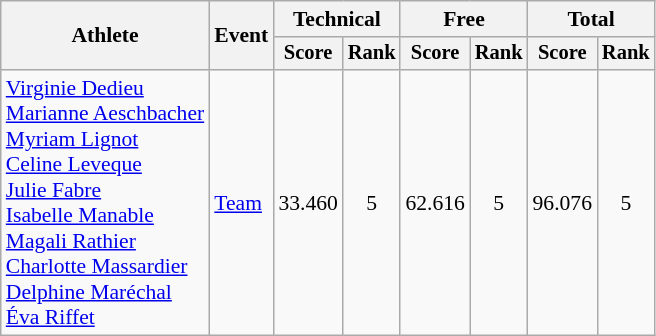<table class=wikitable style=font-size:90%;text-align:center>
<tr>
<th rowspan=2>Athlete</th>
<th rowspan=2>Event</th>
<th colspan=2>Technical</th>
<th colspan=2>Free</th>
<th colspan=2>Total</th>
</tr>
<tr style=font-size:95%>
<th>Score</th>
<th>Rank</th>
<th>Score</th>
<th>Rank</th>
<th>Score</th>
<th>Rank</th>
</tr>
<tr>
<td align=left><a href='#'>Virginie Dedieu</a><br><a href='#'>Marianne Aeschbacher</a><br><a href='#'>Myriam Lignot</a><br><a href='#'>Celine Leveque</a><br><a href='#'>Julie Fabre</a><br><a href='#'>Isabelle Manable</a><br><a href='#'>Magali Rathier</a><br><a href='#'>Charlotte Massardier</a><br><a href='#'>Delphine Maréchal</a><br><a href='#'>Éva Riffet</a></td>
<td align=left><a href='#'>Team</a></td>
<td>33.460</td>
<td>5</td>
<td>62.616</td>
<td>5</td>
<td>96.076</td>
<td>5</td>
</tr>
</table>
